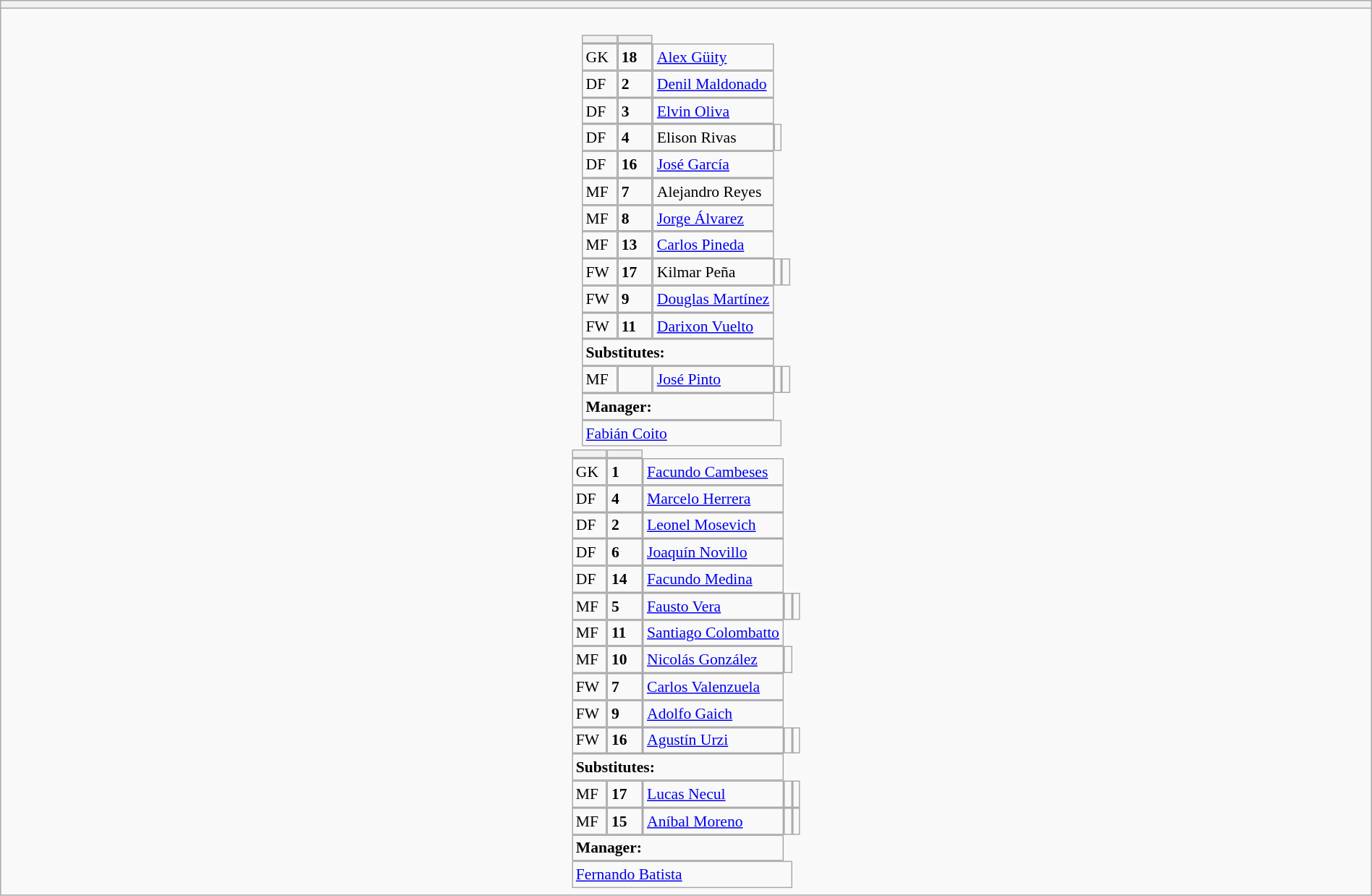<table style="width:100%" class="wikitable collapsible collapsed">
<tr>
<th></th>
</tr>
<tr>
<td><br>






<table style="font-size:90%; margin:0.2em auto;" cellspacing="0" cellpadding="0">
<tr>
<th width="25"></th>
<th width="25"></th>
</tr>
<tr>
<td>GK</td>
<td><strong>18</strong></td>
<td><a href='#'>Alex Güity</a></td>
</tr>
<tr>
<td>DF</td>
<td><strong>2</strong></td>
<td><a href='#'>Denil Maldonado</a></td>
</tr>
<tr>
<td>DF</td>
<td><strong>3</strong></td>
<td><a href='#'>Elvin Oliva</a></td>
</tr>
<tr>
<td>DF</td>
<td><strong>4</strong></td>
<td>Elison Rivas</td>
<td></td>
</tr>
<tr>
<td>DF</td>
<td><strong>16</strong></td>
<td><a href='#'>José García</a></td>
</tr>
<tr>
<td>MF</td>
<td><strong>7</strong></td>
<td>Alejandro Reyes</td>
</tr>
<tr>
<td>MF</td>
<td><strong> 8</strong></td>
<td><a href='#'>Jorge Álvarez</a></td>
</tr>
<tr>
<td>MF</td>
<td><strong> 13</strong></td>
<td><a href='#'>Carlos Pineda</a></td>
</tr>
<tr>
<td>FW</td>
<td><strong>17</strong></td>
<td>Kilmar Peña</td>
<td></td>
<td></td>
</tr>
<tr>
<td>FW</td>
<td><strong>9</strong></td>
<td><a href='#'>Douglas Martínez</a></td>
</tr>
<tr>
<td>FW</td>
<td><strong>11</strong></td>
<td><a href='#'>Darixon Vuelto</a></td>
</tr>
<tr>
<td colspan=3><strong>Substitutes:</strong></td>
</tr>
<tr>
<td>MF</td>
<td><strong> </strong></td>
<td><a href='#'>José Pinto</a></td>
<td></td>
<td></td>
</tr>
<tr>
<td colspan=3><strong>Manager:</strong></td>
</tr>
<tr>
<td colspan=4> <a href='#'>Fabián Coito</a></td>
</tr>
</table>
<table cellspacing="0" cellpadding="0" style="font-size:90%; margin:0.2em auto;">
<tr>
<th width="25"></th>
<th width="25"></th>
</tr>
<tr>
<td>GK</td>
<td><strong>1 </strong></td>
<td><a href='#'>Facundo Cambeses</a></td>
</tr>
<tr>
<td>DF</td>
<td><strong> 4</strong></td>
<td><a href='#'>Marcelo Herrera</a></td>
</tr>
<tr>
<td>DF</td>
<td><strong>2 </strong></td>
<td><a href='#'>Leonel Mosevich</a></td>
</tr>
<tr>
<td>DF</td>
<td><strong> 6</strong></td>
<td><a href='#'>Joaquín Novillo</a></td>
</tr>
<tr>
<td>DF</td>
<td><strong>14 </strong></td>
<td><a href='#'>Facundo Medina</a></td>
</tr>
<tr>
<td>MF</td>
<td><strong>5</strong></td>
<td><a href='#'>Fausto Vera</a></td>
<td></td>
<td></td>
</tr>
<tr>
<td>MF</td>
<td><strong>11 </strong></td>
<td><a href='#'>Santiago Colombatto</a></td>
</tr>
<tr>
<td>MF</td>
<td><strong>10</strong></td>
<td><a href='#'>Nicolás González</a></td>
<td></td>
</tr>
<tr>
<td>FW</td>
<td><strong>7</strong></td>
<td><a href='#'>Carlos Valenzuela</a></td>
</tr>
<tr>
<td>FW</td>
<td><strong>9</strong></td>
<td><a href='#'>Adolfo Gaich</a></td>
</tr>
<tr>
<td>FW</td>
<td><strong>16</strong></td>
<td><a href='#'>Agustín Urzi</a></td>
<td></td>
<td></td>
</tr>
<tr>
<td colspan=3><strong>Substitutes:</strong></td>
</tr>
<tr>
<td>MF</td>
<td><strong>17</strong></td>
<td><a href='#'>Lucas Necul</a></td>
<td></td>
<td></td>
</tr>
<tr>
<td>MF</td>
<td><strong>15</strong></td>
<td><a href='#'>Aníbal Moreno</a></td>
<td></td>
<td></td>
</tr>
<tr>
<td colspan=3><strong>Manager:</strong></td>
</tr>
<tr>
<td colspan=4> <a href='#'>Fernando Batista</a></td>
</tr>
</table>
</td>
</tr>
</table>
